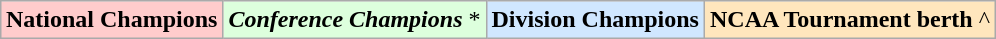<table class="wikitable" style="margin:1em auto;">
<tr>
<td bgcolor="#FFCCCC"><strong>National Champions</strong> </td>
<td bgcolor="#ddffdd"><strong><em>Conference Champions</em></strong> *</td>
<td bgcolor="#D0E7FF"><strong>Division Champions</strong> </td>
<td bgcolor="#ffe6bd"><strong>NCAA Tournament berth</strong> ^</td>
</tr>
</table>
